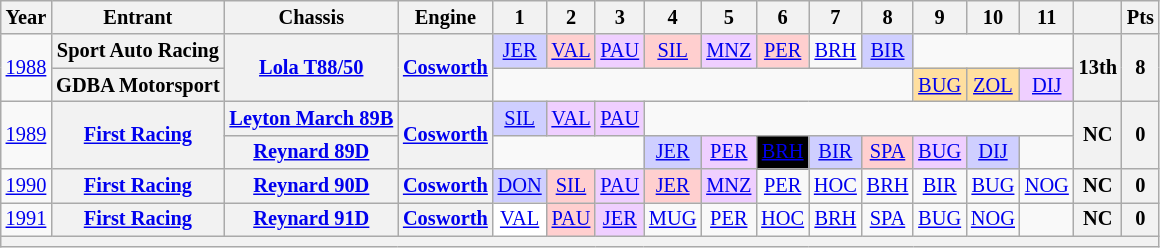<table class="wikitable" style="text-align:center; font-size:85%">
<tr>
<th>Year</th>
<th>Entrant</th>
<th>Chassis</th>
<th>Engine</th>
<th>1</th>
<th>2</th>
<th>3</th>
<th>4</th>
<th>5</th>
<th>6</th>
<th>7</th>
<th>8</th>
<th>9</th>
<th>10</th>
<th>11</th>
<th></th>
<th>Pts</th>
</tr>
<tr>
<td rowspan=2><a href='#'>1988</a></td>
<th nowrap>Sport Auto Racing</th>
<th rowspan=2 nowrap><a href='#'>Lola T88/50</a></th>
<th rowspan=2><a href='#'>Cosworth</a></th>
<td style="background:#CFCFFF;"><a href='#'>JER</a><br></td>
<td style="background:#FFCFCF;"><a href='#'>VAL</a><br></td>
<td style="background:#EFCFFF;"><a href='#'>PAU</a><br></td>
<td style="background:#FFCFCF;"><a href='#'>SIL</a><br></td>
<td style="background:#EFCFFF;"><a href='#'>MNZ</a><br></td>
<td style="background:#FFCFCF;"><a href='#'>PER</a><br></td>
<td><a href='#'>BRH</a></td>
<td style="background:#CFCFFF;"><a href='#'>BIR</a><br></td>
<td colspan=3></td>
<th rowspan=2>13th</th>
<th rowspan=2>8</th>
</tr>
<tr>
<th nowrap>GDBA Motorsport</th>
<td colspan=8></td>
<td style="background:#FFDF9F;"><a href='#'>BUG</a><br></td>
<td style="background:#FFDF9F;"><a href='#'>ZOL</a><br></td>
<td style="background:#EFCFFF;"><a href='#'>DIJ</a><br></td>
</tr>
<tr>
<td rowspan=2><a href='#'>1989</a></td>
<th rowspan=2 nowrap><a href='#'>First Racing</a></th>
<th nowrap><a href='#'>Leyton March 89B</a></th>
<th rowspan=2><a href='#'>Cosworth</a></th>
<td style="background:#CFCFFF;"><a href='#'>SIL</a><br></td>
<td style="background:#EFCFFF;"><a href='#'>VAL</a><br></td>
<td style="background:#EFCFFF;"><a href='#'>PAU</a><br></td>
<td colspan=8></td>
<th rowspan=2>NC</th>
<th rowspan=2>0</th>
</tr>
<tr>
<th nowrap><a href='#'>Reynard 89D</a></th>
<td colspan=3></td>
<td style="background:#CFCFFF;"><a href='#'>JER</a><br></td>
<td style="background:#EFCFFF;"><a href='#'>PER</a><br></td>
<td style="background:#000; color:#fff;"><a href='#'><span>BRH</span></a><br></td>
<td style="background:#CFCFFF;"><a href='#'>BIR</a><br></td>
<td style="background:#FFCFCF;"><a href='#'>SPA</a><br></td>
<td style="background:#EFCFFF;"><a href='#'>BUG</a><br></td>
<td style="background:#CFCFFF;"><a href='#'>DIJ</a><br></td>
<td></td>
</tr>
<tr>
<td><a href='#'>1990</a></td>
<th nowrap><a href='#'>First Racing</a></th>
<th nowrap><a href='#'>Reynard 90D</a></th>
<th><a href='#'>Cosworth</a></th>
<td style="background:#CFCFFF;"><a href='#'>DON</a><br></td>
<td style="background:#FFCFCF;"><a href='#'>SIL</a><br></td>
<td style="background:#EFCFFF;"><a href='#'>PAU</a><br></td>
<td style="background:#FFCFCF;"><a href='#'>JER</a><br></td>
<td style="background:#EFCFFF;"><a href='#'>MNZ</a><br></td>
<td><a href='#'>PER</a></td>
<td><a href='#'>HOC</a></td>
<td><a href='#'>BRH</a></td>
<td><a href='#'>BIR</a></td>
<td><a href='#'>BUG</a></td>
<td><a href='#'>NOG</a></td>
<th>NC</th>
<th>0</th>
</tr>
<tr>
<td><a href='#'>1991</a></td>
<th nowrap><a href='#'>First Racing</a></th>
<th nowrap><a href='#'>Reynard 91D</a></th>
<th><a href='#'>Cosworth</a></th>
<td style="background:#FFFFFF;"><a href='#'>VAL</a><br></td>
<td style="background:#FFCFCF;"><a href='#'>PAU</a><br></td>
<td style="background:#EFCFFF;"><a href='#'>JER</a><br></td>
<td><a href='#'>MUG</a></td>
<td><a href='#'>PER</a></td>
<td><a href='#'>HOC</a></td>
<td><a href='#'>BRH</a></td>
<td><a href='#'>SPA</a></td>
<td><a href='#'>BUG</a></td>
<td><a href='#'>NOG</a></td>
<td></td>
<th>NC</th>
<th>0</th>
</tr>
<tr>
<th colspan=17></th>
</tr>
</table>
